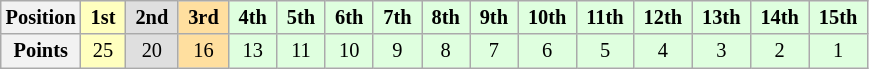<table class="wikitable" style="font-size:85%; text-align:center">
<tr>
<th>Position</th>
<td style="background:#ffffbf;"> <strong>1st</strong> </td>
<td style="background:#dfdfdf;"> <strong>2nd</strong> </td>
<td style="background:#ffdf9f;"> <strong>3rd</strong> </td>
<td style="background:#dfffdf;"> <strong>4th</strong> </td>
<td style="background:#dfffdf;"> <strong>5th</strong> </td>
<td style="background:#dfffdf;"> <strong>6th</strong> </td>
<td style="background:#dfffdf;"> <strong>7th</strong> </td>
<td style="background:#dfffdf;"> <strong>8th</strong> </td>
<td style="background:#dfffdf;"> <strong>9th</strong> </td>
<td style="background:#dfffdf;"> <strong>10th</strong> </td>
<td style="background:#dfffdf;"> <strong>11th</strong> </td>
<td style="background:#dfffdf;"> <strong>12th</strong> </td>
<td style="background:#dfffdf;"> <strong>13th</strong> </td>
<td style="background:#dfffdf;"> <strong>14th</strong> </td>
<td style="background:#dfffdf;"> <strong>15th</strong> </td>
</tr>
<tr>
<th>Points</th>
<td style="background:#ffffbf;">25</td>
<td style="background:#dfdfdf;">20</td>
<td style="background:#ffdf9f;">16</td>
<td style="background:#dfffdf;">13</td>
<td style="background:#dfffdf;">11</td>
<td style="background:#dfffdf;">10</td>
<td style="background:#dfffdf;">9</td>
<td style="background:#dfffdf;">8</td>
<td style="background:#dfffdf;">7</td>
<td style="background:#dfffdf;">6</td>
<td style="background:#dfffdf;">5</td>
<td style="background:#dfffdf;">4</td>
<td style="background:#dfffdf;">3</td>
<td style="background:#dfffdf;">2</td>
<td style="background:#dfffdf;">1</td>
</tr>
</table>
